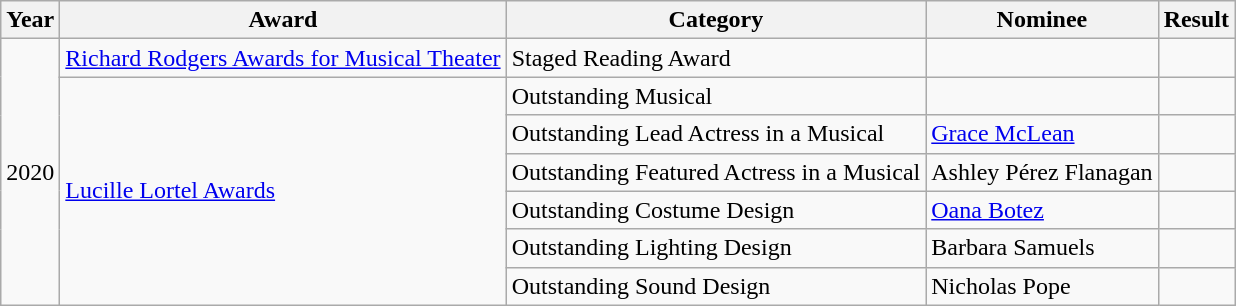<table class="wikitable">
<tr>
<th>Year</th>
<th>Award</th>
<th>Category</th>
<th>Nominee</th>
<th>Result</th>
</tr>
<tr>
<td rowspan="7">2020</td>
<td><a href='#'>Richard Rodgers Awards for Musical Theater</a></td>
<td>Staged Reading Award</td>
<td></td>
<td></td>
</tr>
<tr>
<td rowspan="6"><a href='#'>Lucille Lortel Awards</a></td>
<td>Outstanding Musical</td>
<td></td>
<td></td>
</tr>
<tr>
<td>Outstanding Lead Actress in a Musical</td>
<td><a href='#'>Grace McLean</a></td>
<td></td>
</tr>
<tr>
<td>Outstanding Featured Actress in a Musical</td>
<td>Ashley Pérez Flanagan</td>
<td></td>
</tr>
<tr>
<td>Outstanding Costume Design</td>
<td><a href='#'>Oana Botez</a></td>
<td></td>
</tr>
<tr>
<td>Outstanding Lighting Design</td>
<td>Barbara Samuels</td>
<td></td>
</tr>
<tr>
<td>Outstanding Sound Design</td>
<td>Nicholas Pope</td>
<td></td>
</tr>
</table>
